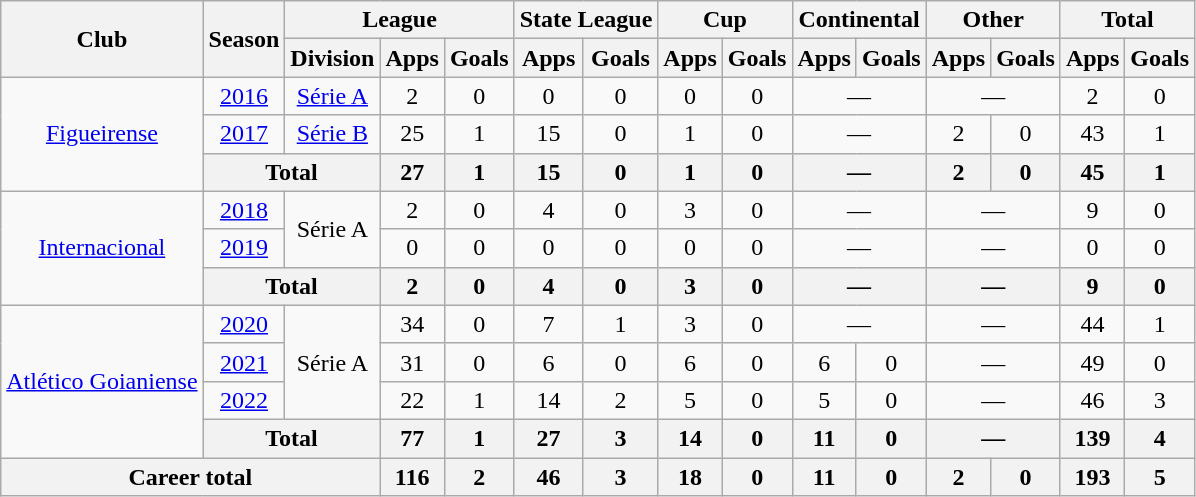<table class="wikitable" style="text-align: center;">
<tr>
<th rowspan="2">Club</th>
<th rowspan="2">Season</th>
<th colspan="3">League</th>
<th colspan="2">State League</th>
<th colspan="2">Cup</th>
<th colspan="2">Continental</th>
<th colspan="2">Other</th>
<th colspan="2">Total</th>
</tr>
<tr>
<th>Division</th>
<th>Apps</th>
<th>Goals</th>
<th>Apps</th>
<th>Goals</th>
<th>Apps</th>
<th>Goals</th>
<th>Apps</th>
<th>Goals</th>
<th>Apps</th>
<th>Goals</th>
<th>Apps</th>
<th>Goals</th>
</tr>
<tr>
<td rowspan="3"><a href='#'>Figueirense</a></td>
<td><a href='#'>2016</a></td>
<td><a href='#'>Série A</a></td>
<td>2</td>
<td>0</td>
<td>0</td>
<td>0</td>
<td>0</td>
<td>0</td>
<td colspan="2">—</td>
<td colspan="2">—</td>
<td>2</td>
<td>0</td>
</tr>
<tr>
<td><a href='#'>2017</a></td>
<td><a href='#'>Série B</a></td>
<td>25</td>
<td>1</td>
<td>15</td>
<td>0</td>
<td>1</td>
<td>0</td>
<td colspan="2">—</td>
<td>2</td>
<td>0</td>
<td>43</td>
<td>1</td>
</tr>
<tr>
<th colspan="2">Total</th>
<th>27</th>
<th>1</th>
<th>15</th>
<th>0</th>
<th>1</th>
<th>0</th>
<th colspan="2">—</th>
<th>2</th>
<th>0</th>
<th>45</th>
<th>1</th>
</tr>
<tr>
<td rowspan="3"><a href='#'>Internacional</a></td>
<td><a href='#'>2018</a></td>
<td rowspan="2">Série A</td>
<td>2</td>
<td>0</td>
<td>4</td>
<td>0</td>
<td>3</td>
<td>0</td>
<td colspan="2">—</td>
<td colspan="2">—</td>
<td>9</td>
<td>0</td>
</tr>
<tr>
<td><a href='#'>2019</a></td>
<td>0</td>
<td>0</td>
<td>0</td>
<td>0</td>
<td>0</td>
<td>0</td>
<td colspan="2">—</td>
<td colspan="2">—</td>
<td>0</td>
<td>0</td>
</tr>
<tr>
<th colspan="2">Total</th>
<th>2</th>
<th>0</th>
<th>4</th>
<th>0</th>
<th>3</th>
<th>0</th>
<th colspan="2">—</th>
<th colspan="2">—</th>
<th>9</th>
<th>0</th>
</tr>
<tr>
<td rowspan="4"><a href='#'>Atlético Goianiense</a></td>
<td><a href='#'>2020</a></td>
<td rowspan="3">Série A</td>
<td>34</td>
<td>0</td>
<td>7</td>
<td>1</td>
<td>3</td>
<td>0</td>
<td colspan="2">—</td>
<td colspan="2">—</td>
<td>44</td>
<td>1</td>
</tr>
<tr>
<td><a href='#'>2021</a></td>
<td>31</td>
<td>0</td>
<td>6</td>
<td>0</td>
<td>6</td>
<td>0</td>
<td>6</td>
<td>0</td>
<td colspan="2">—</td>
<td>49</td>
<td>0</td>
</tr>
<tr>
<td><a href='#'>2022</a></td>
<td>22</td>
<td>1</td>
<td>14</td>
<td>2</td>
<td>5</td>
<td>0</td>
<td>5</td>
<td>0</td>
<td colspan="2">—</td>
<td>46</td>
<td>3</td>
</tr>
<tr>
<th colspan="2">Total</th>
<th>77</th>
<th>1</th>
<th>27</th>
<th>3</th>
<th>14</th>
<th>0</th>
<th>11</th>
<th>0</th>
<th colspan="2">—</th>
<th>139</th>
<th>4</th>
</tr>
<tr>
<th colspan="3">Career total</th>
<th>116</th>
<th>2</th>
<th>46</th>
<th>3</th>
<th>18</th>
<th>0</th>
<th>11</th>
<th>0</th>
<th>2</th>
<th>0</th>
<th>193</th>
<th>5</th>
</tr>
</table>
